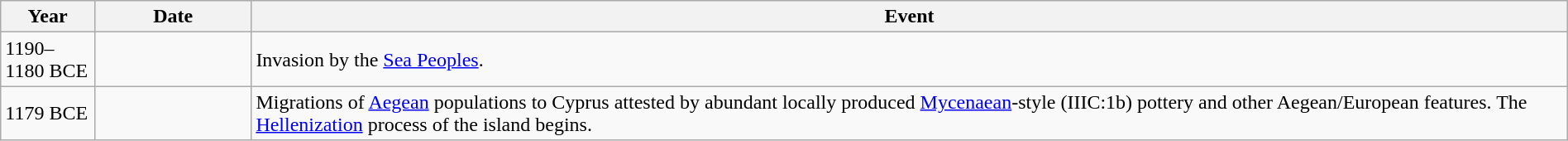<table class="wikitable" width="100%">
<tr>
<th style="width:6%">Year</th>
<th style="width:10%">Date</th>
<th>Event</th>
</tr>
<tr>
<td>1190–1180 BCE</td>
<td></td>
<td>Invasion by the <a href='#'>Sea Peoples</a>.</td>
</tr>
<tr>
<td>1179 BCE</td>
<td></td>
<td>Migrations of <a href='#'>Aegean</a> populations to Cyprus attested by abundant locally produced <a href='#'>Mycenaean</a>-style (IIIC:1b) pottery and other Aegean/European features. The <a href='#'>Hellenization</a> process of the island begins.</td>
</tr>
</table>
